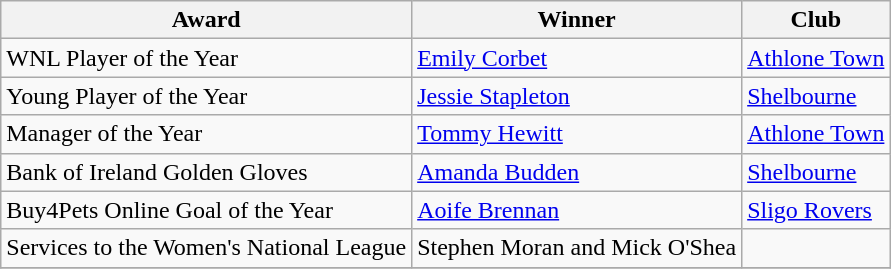<table class="wikitable">
<tr>
<th>Award</th>
<th>Winner</th>
<th>Club</th>
</tr>
<tr>
<td>WNL Player of the Year</td>
<td><a href='#'>Emily Corbet</a></td>
<td><a href='#'>Athlone Town</a></td>
</tr>
<tr>
<td>Young Player of the Year</td>
<td><a href='#'>Jessie Stapleton</a></td>
<td><a href='#'>Shelbourne</a></td>
</tr>
<tr>
<td>Manager of the Year</td>
<td><a href='#'>Tommy Hewitt</a></td>
<td><a href='#'>Athlone Town</a></td>
</tr>
<tr>
<td>Bank of Ireland Golden Gloves</td>
<td><a href='#'>Amanda Budden</a></td>
<td><a href='#'>Shelbourne</a></td>
</tr>
<tr>
<td>Buy4Pets Online Goal of the Year</td>
<td><a href='#'>Aoife Brennan</a></td>
<td><a href='#'>Sligo Rovers</a></td>
</tr>
<tr>
<td>Services to the Women's National League</td>
<td>Stephen Moran and Mick O'Shea</td>
<td></td>
</tr>
<tr>
</tr>
</table>
